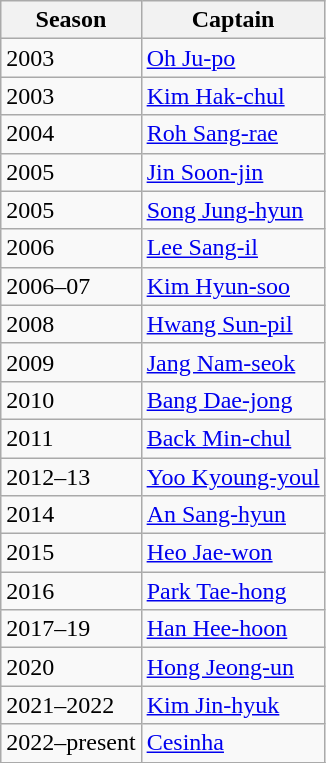<table class="wikitable">
<tr>
<th>Season</th>
<th>Captain</th>
</tr>
<tr>
<td>2003</td>
<td> <a href='#'>Oh Ju-po</a></td>
</tr>
<tr>
<td>2003</td>
<td> <a href='#'>Kim Hak-chul</a></td>
</tr>
<tr>
<td>2004</td>
<td> <a href='#'>Roh Sang-rae</a></td>
</tr>
<tr>
<td>2005</td>
<td> <a href='#'>Jin Soon-jin</a></td>
</tr>
<tr>
<td>2005</td>
<td> <a href='#'>Song Jung-hyun</a></td>
</tr>
<tr>
<td>2006</td>
<td> <a href='#'>Lee Sang-il</a></td>
</tr>
<tr>
<td>2006–07</td>
<td> <a href='#'>Kim Hyun-soo</a></td>
</tr>
<tr>
<td>2008</td>
<td> <a href='#'>Hwang Sun-pil</a></td>
</tr>
<tr>
<td>2009</td>
<td> <a href='#'>Jang Nam-seok</a></td>
</tr>
<tr>
<td>2010</td>
<td> <a href='#'>Bang Dae-jong</a></td>
</tr>
<tr>
<td>2011</td>
<td> <a href='#'>Back Min-chul</a></td>
</tr>
<tr>
<td>2012–13</td>
<td> <a href='#'>Yoo Kyoung-youl</a></td>
</tr>
<tr>
<td>2014</td>
<td> <a href='#'>An Sang-hyun</a></td>
</tr>
<tr>
<td>2015</td>
<td> <a href='#'>Heo Jae-won</a></td>
</tr>
<tr>
<td>2016</td>
<td> <a href='#'>Park Tae-hong</a></td>
</tr>
<tr>
<td>2017–19</td>
<td> <a href='#'>Han Hee-hoon</a></td>
</tr>
<tr>
<td>2020</td>
<td> <a href='#'>Hong Jeong-un</a></td>
</tr>
<tr>
<td>2021–2022</td>
<td> <a href='#'>Kim Jin-hyuk</a></td>
</tr>
<tr>
<td>2022–present</td>
<td> <a href='#'>Cesinha</a></td>
</tr>
<tr>
</tr>
</table>
